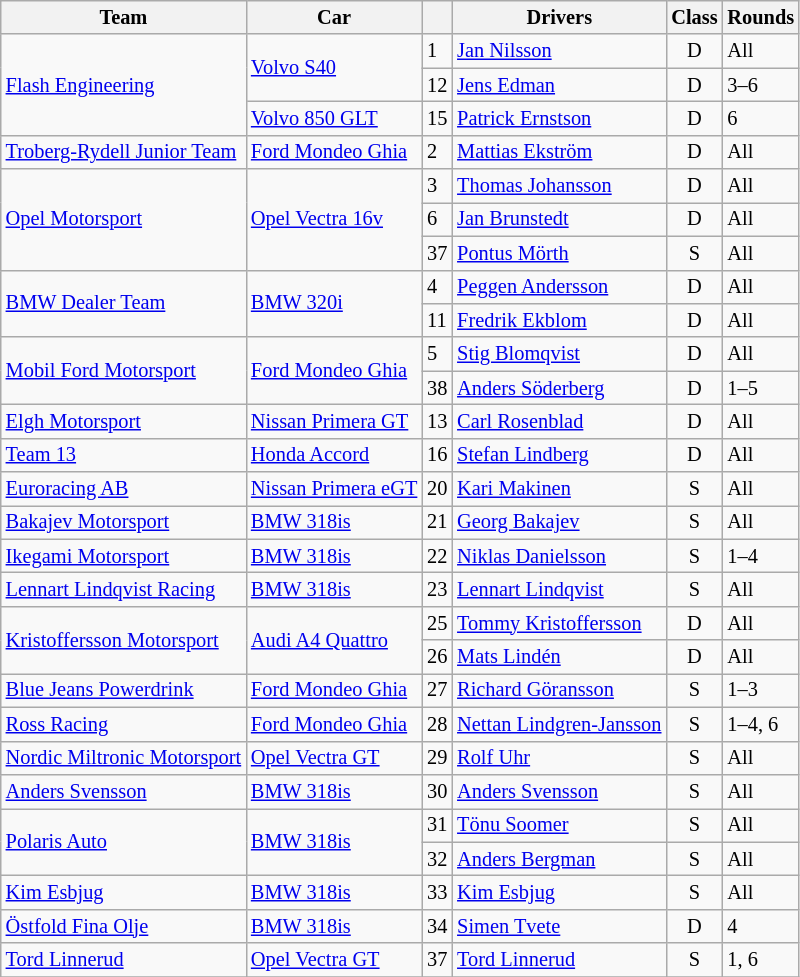<table class="wikitable" style="font-size: 85%;">
<tr>
<th>Team</th>
<th>Car</th>
<th></th>
<th>Drivers</th>
<th>Class</th>
<th>Rounds</th>
</tr>
<tr>
<td rowspan="3"><a href='#'>Flash Engineering</a></td>
<td rowspan="2"><a href='#'>Volvo S40</a></td>
<td>1</td>
<td> <a href='#'>Jan Nilsson</a></td>
<td align=center>D</td>
<td>All</td>
</tr>
<tr>
<td>12</td>
<td> <a href='#'>Jens Edman</a></td>
<td align=center>D</td>
<td>3–6</td>
</tr>
<tr>
<td><a href='#'>Volvo 850 GLT</a></td>
<td>15</td>
<td> <a href='#'>Patrick Ernstson</a></td>
<td align=center>D</td>
<td>6</td>
</tr>
<tr>
<td><a href='#'>Troberg-Rydell Junior Team</a></td>
<td><a href='#'>Ford Mondeo Ghia</a></td>
<td>2</td>
<td> <a href='#'>Mattias Ekström</a></td>
<td align=center>D</td>
<td>All</td>
</tr>
<tr>
<td rowspan="3"><a href='#'>Opel Motorsport</a></td>
<td rowspan="3"><a href='#'>Opel Vectra 16v</a></td>
<td>3</td>
<td> <a href='#'>Thomas Johansson</a></td>
<td align=center>D</td>
<td>All</td>
</tr>
<tr>
<td>6</td>
<td> <a href='#'>Jan Brunstedt</a></td>
<td align=center>D</td>
<td>All</td>
</tr>
<tr>
<td>37</td>
<td> <a href='#'>Pontus Mörth</a></td>
<td align=center>S</td>
<td>All</td>
</tr>
<tr>
<td rowspan="2"><a href='#'>BMW Dealer Team</a></td>
<td rowspan="2"><a href='#'>BMW 320i</a></td>
<td>4</td>
<td> <a href='#'>Peggen Andersson</a></td>
<td align=center>D</td>
<td>All</td>
</tr>
<tr>
<td>11</td>
<td> <a href='#'>Fredrik Ekblom</a></td>
<td align=center>D</td>
<td>All</td>
</tr>
<tr>
<td rowspan="2"><a href='#'>Mobil Ford Motorsport</a></td>
<td rowspan="2"><a href='#'>Ford Mondeo Ghia</a></td>
<td>5</td>
<td> <a href='#'>Stig Blomqvist</a></td>
<td align=center>D</td>
<td>All</td>
</tr>
<tr>
<td>38</td>
<td> <a href='#'>Anders Söderberg</a></td>
<td align=center>D</td>
<td>1–5</td>
</tr>
<tr>
<td><a href='#'>Elgh Motorsport</a></td>
<td><a href='#'>Nissan Primera GT</a></td>
<td>13</td>
<td> <a href='#'>Carl Rosenblad</a></td>
<td align=center>D</td>
<td>All</td>
</tr>
<tr>
<td><a href='#'>Team 13</a></td>
<td><a href='#'>Honda Accord</a></td>
<td>16</td>
<td> <a href='#'>Stefan Lindberg</a></td>
<td align=center>D</td>
<td>All</td>
</tr>
<tr>
<td><a href='#'>Euroracing AB</a></td>
<td><a href='#'>Nissan Primera eGT</a></td>
<td>20</td>
<td> <a href='#'>Kari Makinen</a></td>
<td align=center>S</td>
<td>All</td>
</tr>
<tr>
<td><a href='#'>Bakajev Motorsport</a></td>
<td><a href='#'>BMW 318is</a></td>
<td>21</td>
<td> <a href='#'>Georg Bakajev</a></td>
<td align=center>S</td>
<td>All</td>
</tr>
<tr>
<td><a href='#'>Ikegami Motorsport</a></td>
<td><a href='#'>BMW 318is</a></td>
<td>22</td>
<td> <a href='#'>Niklas Danielsson</a></td>
<td align=center>S</td>
<td>1–4</td>
</tr>
<tr>
<td><a href='#'>Lennart Lindqvist Racing</a></td>
<td><a href='#'>BMW 318is</a></td>
<td>23</td>
<td> <a href='#'>Lennart Lindqvist</a></td>
<td align=center>S</td>
<td>All</td>
</tr>
<tr>
<td rowspan="2"><a href='#'>Kristoffersson Motorsport</a></td>
<td rowspan="2"><a href='#'>Audi A4 Quattro</a></td>
<td>25</td>
<td> <a href='#'>Tommy Kristoffersson</a></td>
<td align=center>D</td>
<td>All</td>
</tr>
<tr>
<td>26</td>
<td> <a href='#'>Mats Lindén</a></td>
<td align=center>D</td>
<td>All</td>
</tr>
<tr>
<td><a href='#'>Blue Jeans Powerdrink</a></td>
<td><a href='#'>Ford Mondeo Ghia</a></td>
<td>27</td>
<td> <a href='#'>Richard Göransson</a></td>
<td align=center>S</td>
<td>1–3</td>
</tr>
<tr>
<td><a href='#'>Ross Racing</a></td>
<td><a href='#'>Ford Mondeo Ghia</a></td>
<td>28</td>
<td> <a href='#'>Nettan Lindgren-Jansson</a></td>
<td align=center>S</td>
<td>1–4, 6</td>
</tr>
<tr>
<td><a href='#'>Nordic Miltronic Motorsport</a></td>
<td><a href='#'>Opel Vectra GT</a></td>
<td>29</td>
<td> <a href='#'>Rolf Uhr</a></td>
<td align=center>S</td>
<td>All</td>
</tr>
<tr>
<td><a href='#'>Anders Svensson</a></td>
<td><a href='#'>BMW 318is</a></td>
<td>30</td>
<td> <a href='#'>Anders Svensson</a></td>
<td align=center>S</td>
<td>All</td>
</tr>
<tr>
<td rowspan="2"><a href='#'>Polaris Auto</a></td>
<td rowspan="2"><a href='#'>BMW 318is</a></td>
<td>31</td>
<td> <a href='#'>Tönu Soomer</a></td>
<td align=center>S</td>
<td>All</td>
</tr>
<tr>
<td>32</td>
<td> <a href='#'>Anders Bergman</a></td>
<td align=center>S</td>
<td>All</td>
</tr>
<tr>
<td><a href='#'>Kim Esbjug</a></td>
<td><a href='#'>BMW 318is</a></td>
<td>33</td>
<td> <a href='#'>Kim Esbjug</a></td>
<td align=center>S</td>
<td>All</td>
</tr>
<tr>
<td><a href='#'>Östfold Fina Olje</a></td>
<td><a href='#'>BMW 318is</a></td>
<td>34</td>
<td> <a href='#'>Simen Tvete</a></td>
<td align=center>D</td>
<td>4</td>
</tr>
<tr>
<td><a href='#'>Tord Linnerud</a></td>
<td><a href='#'>Opel Vectra GT</a></td>
<td>37</td>
<td> <a href='#'>Tord Linnerud</a></td>
<td align=center>S</td>
<td>1, 6</td>
</tr>
<tr>
</tr>
</table>
